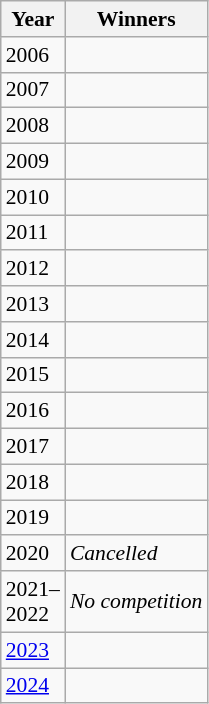<table class=wikitable style="font-size:90%; text-align:left">
<tr>
<th>Year</th>
<th>Winners</th>
</tr>
<tr>
<td>2006</td>
<td></td>
</tr>
<tr>
<td>2007</td>
<td></td>
</tr>
<tr>
<td>2008</td>
<td></td>
</tr>
<tr>
<td>2009</td>
<td></td>
</tr>
<tr>
<td>2010</td>
<td></td>
</tr>
<tr>
<td>2011</td>
<td></td>
</tr>
<tr>
<td>2012</td>
<td></td>
</tr>
<tr>
<td>2013</td>
<td></td>
</tr>
<tr>
<td>2014</td>
<td></td>
</tr>
<tr>
<td>2015</td>
<td></td>
</tr>
<tr>
<td>2016</td>
<td></td>
</tr>
<tr>
<td>2017</td>
<td></td>
</tr>
<tr>
<td>2018</td>
<td></td>
</tr>
<tr>
<td>2019</td>
<td></td>
</tr>
<tr>
<td>2020</td>
<td colspan="2" align="left"><em>Cancelled</em></td>
</tr>
<tr>
<td>2021–<br>2022</td>
<td align="left"><em>No competition</em></td>
</tr>
<tr>
<td><a href='#'>2023</a></td>
<td></td>
</tr>
<tr>
<td><a href='#'>2024</a></td>
<td></td>
</tr>
</table>
